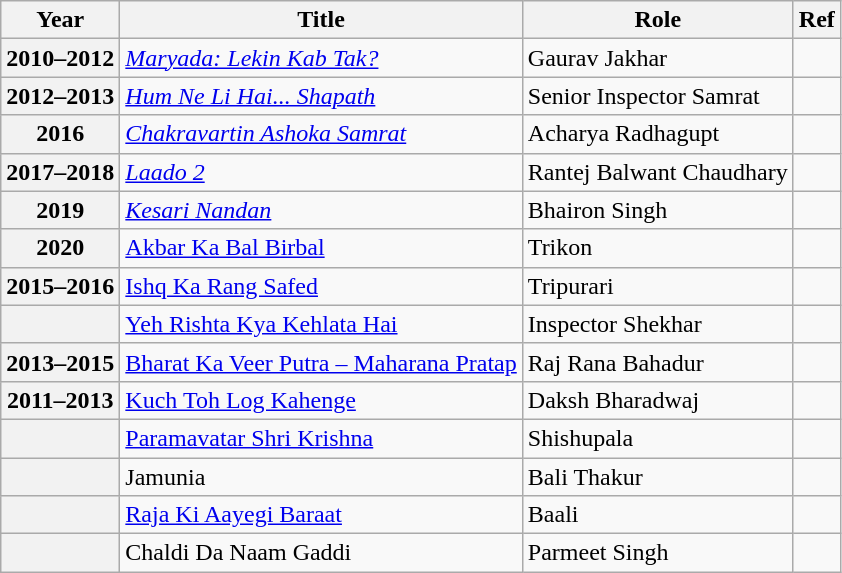<table class="wikitable plainrowheaders sortable">
<tr>
<th scope="col">Year</th>
<th scope="col">Title</th>
<th scope="col">Role</th>
<th scope="col" class="unsortable">Ref</th>
</tr>
<tr>
<th scope="row">2010–2012</th>
<td><em><a href='#'>Maryada: Lekin Kab Tak?</a></em></td>
<td>Gaurav Jakhar</td>
<td></td>
</tr>
<tr>
<th scope="row">2012–2013</th>
<td><em><a href='#'>Hum Ne Li Hai... Shapath</a></em></td>
<td>Senior Inspector Samrat</td>
<td></td>
</tr>
<tr>
<th scope="row">2016</th>
<td><em><a href='#'>Chakravartin Ashoka Samrat</a></em></td>
<td>Acharya Radhagupt</td>
<td></td>
</tr>
<tr>
<th scope="row">2017–2018</th>
<td><em><a href='#'>Laado 2</a></em></td>
<td>Rantej Balwant Chaudhary</td>
<td></td>
</tr>
<tr>
<th scope="row">2019</th>
<td><em><a href='#'>Kesari Nandan</a></em></td>
<td>Bhairon Singh</td>
<td><em></td>
</tr>
<tr>
<th scope="row">2020</th>
<td></em><a href='#'>Akbar Ka Bal Birbal</a><em></td>
<td>Trikon</td>
<td></td>
</tr>
<tr>
<th scope="row">2015–2016</th>
<td></em><a href='#'>Ishq Ka Rang Safed</a><em></td>
<td>Tripurari</td>
<td></td>
</tr>
<tr>
<th scope="row"></th>
<td></em><a href='#'>Yeh Rishta Kya Kehlata Hai</a><em></td>
<td>Inspector Shekhar</td>
<td></td>
</tr>
<tr>
<th scope="row">2013–2015</th>
<td></em><a href='#'>Bharat Ka Veer Putra – Maharana Pratap</a><em></td>
<td>Raj Rana Bahadur</td>
<td></td>
</tr>
<tr>
<th scope="row">2011–2013</th>
<td></em><a href='#'>Kuch Toh Log Kahenge</a><em></td>
<td>Daksh Bharadwaj</td>
<td></td>
</tr>
<tr>
<th scope="row"></th>
<td></em><a href='#'>Paramavatar Shri Krishna</a><em></td>
<td>Shishupala</td>
<td></td>
</tr>
<tr>
<th scope="row"></th>
<td></em>Jamunia<em></td>
<td>Bali Thakur</td>
<td></td>
</tr>
<tr>
<th scope="row"></th>
<td></em><a href='#'>Raja Ki Aayegi Baraat</a><em></td>
<td>Baali</td>
<td></td>
</tr>
<tr>
<th scope="row"></th>
<td></em>Chaldi Da Naam Gaddi<em></td>
<td>Parmeet Singh</td>
<td></td>
</tr>
</table>
